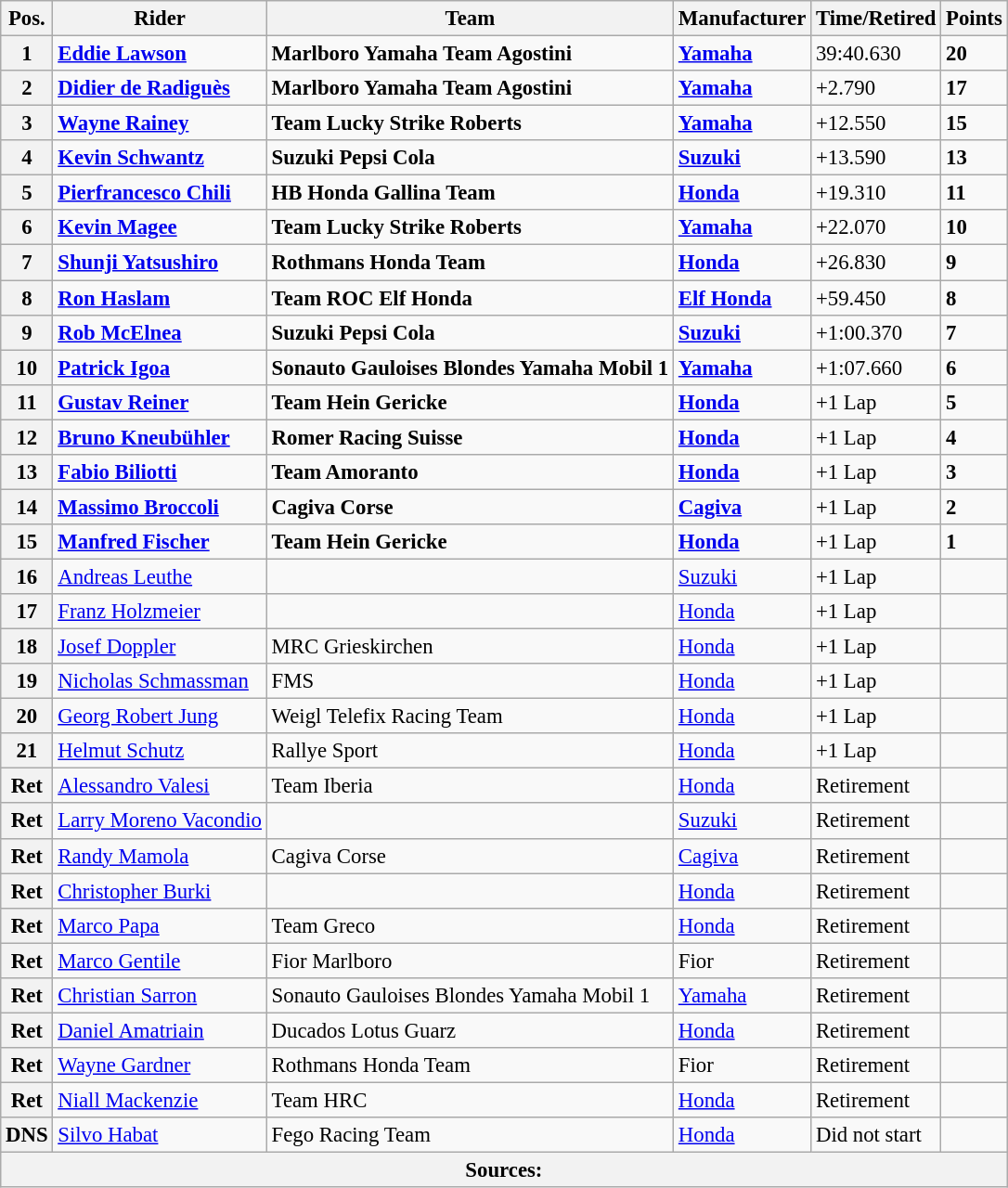<table class="wikitable" style="font-size: 95%;">
<tr>
<th>Pos.</th>
<th>Rider</th>
<th>Team</th>
<th>Manufacturer</th>
<th>Time/Retired</th>
<th>Points</th>
</tr>
<tr>
<th>1</th>
<td> <strong><a href='#'>Eddie Lawson</a></strong></td>
<td><strong>Marlboro Yamaha Team Agostini</strong></td>
<td><strong><a href='#'>Yamaha</a></strong></td>
<td>39:40.630</td>
<td><strong>20</strong></td>
</tr>
<tr>
<th>2</th>
<td> <strong><a href='#'>Didier de Radiguès</a></strong></td>
<td><strong>Marlboro Yamaha Team Agostini</strong></td>
<td><strong><a href='#'>Yamaha</a></strong></td>
<td>+2.790</td>
<td><strong>17</strong></td>
</tr>
<tr>
<th>3</th>
<td> <strong><a href='#'>Wayne Rainey</a></strong></td>
<td><strong>Team Lucky Strike Roberts</strong></td>
<td><strong><a href='#'>Yamaha</a></strong></td>
<td>+12.550</td>
<td><strong>15</strong></td>
</tr>
<tr>
<th>4</th>
<td> <strong><a href='#'>Kevin Schwantz</a></strong></td>
<td><strong>Suzuki Pepsi Cola</strong></td>
<td><strong><a href='#'>Suzuki</a></strong></td>
<td>+13.590</td>
<td><strong>13</strong></td>
</tr>
<tr>
<th>5</th>
<td> <strong><a href='#'>Pierfrancesco Chili</a></strong></td>
<td><strong>HB Honda Gallina Team</strong></td>
<td><strong><a href='#'>Honda</a></strong></td>
<td>+19.310</td>
<td><strong>11</strong></td>
</tr>
<tr>
<th>6</th>
<td> <strong><a href='#'>Kevin Magee</a></strong></td>
<td><strong>Team Lucky Strike Roberts</strong></td>
<td><strong><a href='#'>Yamaha</a></strong></td>
<td>+22.070</td>
<td><strong>10</strong></td>
</tr>
<tr>
<th>7</th>
<td> <strong><a href='#'>Shunji Yatsushiro</a></strong></td>
<td><strong>Rothmans Honda Team</strong></td>
<td><strong><a href='#'>Honda</a></strong></td>
<td>+26.830</td>
<td><strong>9</strong></td>
</tr>
<tr>
<th>8</th>
<td> <strong><a href='#'>Ron Haslam</a></strong></td>
<td><strong>Team ROC Elf Honda</strong></td>
<td><strong><a href='#'>Elf Honda</a></strong></td>
<td>+59.450</td>
<td><strong>8</strong></td>
</tr>
<tr>
<th>9</th>
<td> <strong><a href='#'>Rob McElnea</a></strong></td>
<td><strong>Suzuki Pepsi Cola</strong></td>
<td><strong><a href='#'>Suzuki</a></strong></td>
<td>+1:00.370</td>
<td><strong>7</strong></td>
</tr>
<tr>
<th>10</th>
<td> <strong><a href='#'>Patrick Igoa</a></strong></td>
<td><strong>Sonauto Gauloises Blondes Yamaha Mobil 1</strong></td>
<td><strong><a href='#'>Yamaha</a></strong></td>
<td>+1:07.660</td>
<td><strong>6</strong></td>
</tr>
<tr>
<th>11</th>
<td> <strong><a href='#'>Gustav Reiner</a></strong></td>
<td><strong>Team Hein Gericke</strong></td>
<td><strong><a href='#'>Honda</a></strong></td>
<td>+1 Lap</td>
<td><strong>5</strong></td>
</tr>
<tr>
<th>12</th>
<td> <strong><a href='#'>Bruno Kneubühler</a></strong></td>
<td><strong>Romer Racing Suisse</strong></td>
<td><strong><a href='#'>Honda</a></strong></td>
<td>+1 Lap</td>
<td><strong>4</strong></td>
</tr>
<tr>
<th>13</th>
<td> <strong><a href='#'>Fabio Biliotti</a></strong></td>
<td><strong>Team Amoranto</strong></td>
<td><strong><a href='#'>Honda</a></strong></td>
<td>+1 Lap</td>
<td><strong>3</strong></td>
</tr>
<tr>
<th>14</th>
<td> <strong><a href='#'>Massimo Broccoli</a></strong></td>
<td><strong>Cagiva Corse</strong></td>
<td><strong><a href='#'>Cagiva</a></strong></td>
<td>+1 Lap</td>
<td><strong>2</strong></td>
</tr>
<tr>
<th>15</th>
<td> <strong><a href='#'>Manfred Fischer</a></strong></td>
<td><strong>Team Hein Gericke</strong></td>
<td><strong><a href='#'>Honda</a></strong></td>
<td>+1 Lap</td>
<td><strong>1</strong></td>
</tr>
<tr>
<th>16</th>
<td> <a href='#'>Andreas Leuthe</a></td>
<td></td>
<td><a href='#'>Suzuki</a></td>
<td>+1 Lap</td>
<td></td>
</tr>
<tr>
<th>17</th>
<td> <a href='#'>Franz Holzmeier</a></td>
<td></td>
<td><a href='#'>Honda</a></td>
<td>+1 Lap</td>
<td></td>
</tr>
<tr>
<th>18</th>
<td> <a href='#'>Josef Doppler</a></td>
<td>MRC Grieskirchen</td>
<td><a href='#'>Honda</a></td>
<td>+1 Lap</td>
<td></td>
</tr>
<tr>
<th>19</th>
<td> <a href='#'>Nicholas Schmassman</a></td>
<td>FMS</td>
<td><a href='#'>Honda</a></td>
<td>+1 Lap</td>
<td></td>
</tr>
<tr>
<th>20</th>
<td> <a href='#'>Georg Robert Jung</a></td>
<td>Weigl Telefix Racing Team</td>
<td><a href='#'>Honda</a></td>
<td>+1 Lap</td>
<td></td>
</tr>
<tr>
<th>21</th>
<td> <a href='#'>Helmut Schutz</a></td>
<td>Rallye Sport</td>
<td><a href='#'>Honda</a></td>
<td>+1 Lap</td>
<td></td>
</tr>
<tr>
<th>Ret</th>
<td> <a href='#'>Alessandro Valesi</a></td>
<td>Team Iberia</td>
<td><a href='#'>Honda</a></td>
<td>Retirement</td>
<td></td>
</tr>
<tr>
<th>Ret</th>
<td> <a href='#'>Larry Moreno Vacondio</a></td>
<td></td>
<td><a href='#'>Suzuki</a></td>
<td>Retirement</td>
<td></td>
</tr>
<tr>
<th>Ret</th>
<td> <a href='#'>Randy Mamola</a></td>
<td>Cagiva Corse</td>
<td><a href='#'>Cagiva</a></td>
<td>Retirement</td>
<td></td>
</tr>
<tr>
<th>Ret</th>
<td> <a href='#'>Christopher Burki</a></td>
<td></td>
<td><a href='#'>Honda</a></td>
<td>Retirement</td>
<td></td>
</tr>
<tr>
<th>Ret</th>
<td> <a href='#'>Marco Papa</a></td>
<td>Team Greco</td>
<td><a href='#'>Honda</a></td>
<td>Retirement</td>
<td></td>
</tr>
<tr>
<th>Ret</th>
<td> <a href='#'>Marco Gentile</a></td>
<td>Fior Marlboro</td>
<td>Fior</td>
<td>Retirement</td>
<td></td>
</tr>
<tr>
<th>Ret</th>
<td> <a href='#'>Christian Sarron</a></td>
<td>Sonauto Gauloises Blondes Yamaha Mobil 1</td>
<td><a href='#'>Yamaha</a></td>
<td>Retirement</td>
<td></td>
</tr>
<tr>
<th>Ret</th>
<td> <a href='#'>Daniel Amatriain</a></td>
<td>Ducados Lotus Guarz</td>
<td><a href='#'>Honda</a></td>
<td>Retirement</td>
<td></td>
</tr>
<tr>
<th>Ret</th>
<td> <a href='#'>Wayne Gardner</a></td>
<td>Rothmans Honda Team</td>
<td>Fior</td>
<td>Retirement</td>
<td></td>
</tr>
<tr>
<th>Ret</th>
<td> <a href='#'>Niall Mackenzie</a></td>
<td>Team HRC</td>
<td><a href='#'>Honda</a></td>
<td>Retirement</td>
<td></td>
</tr>
<tr>
<th>DNS</th>
<td> <a href='#'>Silvo Habat</a></td>
<td>Fego Racing Team</td>
<td><a href='#'>Honda</a></td>
<td>Did not start</td>
<td></td>
</tr>
<tr>
<th colspan=8>Sources:</th>
</tr>
</table>
